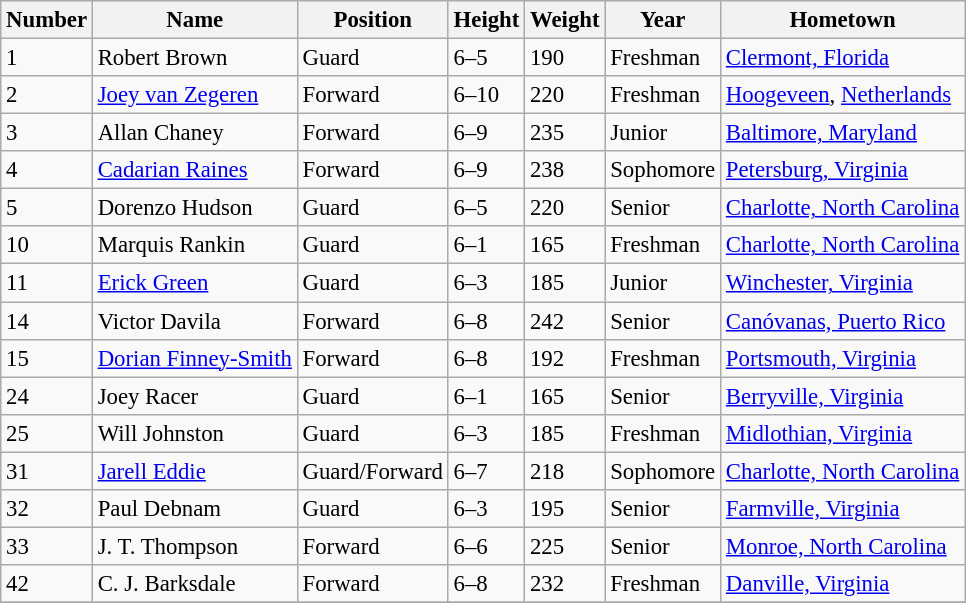<table class="wikitable" style="font-size: 95%;">
<tr>
<th>Number</th>
<th>Name</th>
<th>Position</th>
<th>Height</th>
<th>Weight</th>
<th>Year</th>
<th>Hometown</th>
</tr>
<tr>
<td>1</td>
<td>Robert Brown</td>
<td>Guard</td>
<td>6–5</td>
<td>190</td>
<td>Freshman</td>
<td><a href='#'>Clermont, Florida</a></td>
</tr>
<tr>
<td>2</td>
<td><a href='#'>Joey van Zegeren</a></td>
<td>Forward</td>
<td>6–10</td>
<td>220</td>
<td>Freshman</td>
<td><a href='#'>Hoogeveen</a>, <a href='#'>Netherlands</a></td>
</tr>
<tr>
<td>3</td>
<td>Allan Chaney</td>
<td>Forward</td>
<td>6–9</td>
<td>235</td>
<td>Junior</td>
<td><a href='#'>Baltimore, Maryland</a></td>
</tr>
<tr>
<td>4</td>
<td><a href='#'>Cadarian Raines</a></td>
<td>Forward</td>
<td>6–9</td>
<td>238</td>
<td>Sophomore</td>
<td><a href='#'>Petersburg, Virginia</a></td>
</tr>
<tr>
<td>5</td>
<td>Dorenzo Hudson</td>
<td>Guard</td>
<td>6–5</td>
<td>220</td>
<td>Senior</td>
<td><a href='#'>Charlotte, North Carolina</a></td>
</tr>
<tr>
<td>10</td>
<td>Marquis Rankin</td>
<td>Guard</td>
<td>6–1</td>
<td>165</td>
<td>Freshman</td>
<td><a href='#'>Charlotte, North Carolina</a></td>
</tr>
<tr>
<td>11</td>
<td><a href='#'>Erick Green</a></td>
<td>Guard</td>
<td>6–3</td>
<td>185</td>
<td>Junior</td>
<td><a href='#'>Winchester, Virginia</a></td>
</tr>
<tr>
<td>14</td>
<td>Victor Davila</td>
<td>Forward</td>
<td>6–8</td>
<td>242</td>
<td>Senior</td>
<td><a href='#'>Canóvanas, Puerto Rico</a></td>
</tr>
<tr>
<td>15</td>
<td><a href='#'>Dorian Finney-Smith</a></td>
<td>Forward</td>
<td>6–8</td>
<td>192</td>
<td>Freshman</td>
<td><a href='#'>Portsmouth, Virginia</a></td>
</tr>
<tr>
<td>24</td>
<td>Joey Racer</td>
<td>Guard</td>
<td>6–1</td>
<td>165</td>
<td>Senior</td>
<td><a href='#'>Berryville, Virginia</a></td>
</tr>
<tr>
<td>25</td>
<td>Will Johnston</td>
<td>Guard</td>
<td>6–3</td>
<td>185</td>
<td>Freshman</td>
<td><a href='#'>Midlothian, Virginia</a></td>
</tr>
<tr>
<td>31</td>
<td><a href='#'>Jarell Eddie</a></td>
<td>Guard/Forward</td>
<td>6–7</td>
<td>218</td>
<td>Sophomore</td>
<td><a href='#'>Charlotte, North Carolina</a></td>
</tr>
<tr>
<td>32</td>
<td>Paul Debnam</td>
<td>Guard</td>
<td>6–3</td>
<td>195</td>
<td>Senior</td>
<td><a href='#'>Farmville, Virginia</a></td>
</tr>
<tr>
<td>33</td>
<td>J. T. Thompson</td>
<td>Forward</td>
<td>6–6</td>
<td>225</td>
<td>Senior</td>
<td><a href='#'>Monroe, North Carolina</a></td>
</tr>
<tr>
<td>42</td>
<td>C. J. Barksdale</td>
<td>Forward</td>
<td>6–8</td>
<td>232</td>
<td>Freshman</td>
<td><a href='#'>Danville, Virginia</a></td>
</tr>
<tr>
</tr>
</table>
